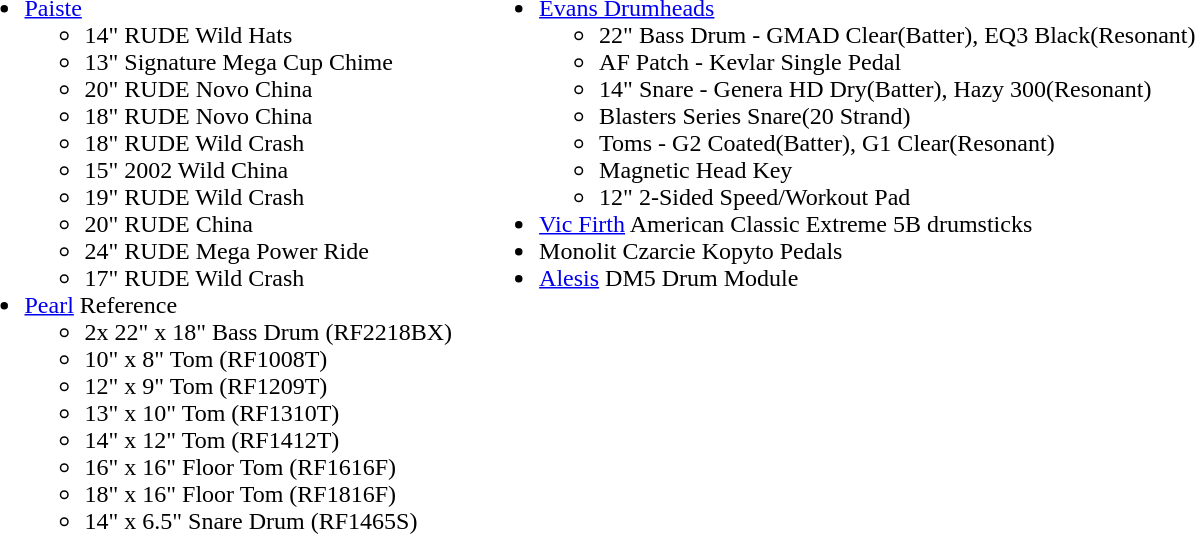<table>
<tr>
<td valign="top"><br><ul><li><a href='#'>Paiste</a><ul><li>14" RUDE Wild Hats</li><li>13" Signature Mega Cup Chime</li><li>20" RUDE Novo China</li><li>18" RUDE Novo China</li><li>18" RUDE Wild Crash</li><li>15" 2002 Wild China</li><li>19" RUDE Wild Crash</li><li>20" RUDE China</li><li>24" RUDE Mega Power Ride</li><li>17" RUDE Wild Crash</li></ul></li><li><a href='#'>Pearl</a> Reference<ul><li>2x 22" x 18" Bass Drum (RF2218BX)</li><li>10" x 8" Tom (RF1008T)</li><li>12" x 9" Tom (RF1209T)</li><li>13" x 10" Tom (RF1310T)</li><li>14" x 12" Tom (RF1412T)</li><li>16" x 16" Floor Tom (RF1616F)</li><li>18" x 16" Floor Tom (RF1816F)</li><li>14" x 6.5" Snare Drum (RF1465S)</li></ul></li></ul></td>
<td width="10"></td>
<td valign="top"><br><ul><li><a href='#'>Evans Drumheads</a><ul><li>22" Bass Drum - GMAD Clear(Batter), EQ3 Black(Resonant)</li><li>AF Patch - Kevlar Single Pedal</li><li>14" Snare - Genera HD Dry(Batter), Hazy 300(Resonant)</li><li>Blasters Series Snare(20 Strand)</li><li>Toms - G2 Coated(Batter), G1 Clear(Resonant)</li><li>Magnetic Head Key</li><li>12" 2-Sided Speed/Workout Pad</li></ul></li><li><a href='#'>Vic Firth</a> American Classic Extreme 5B drumsticks</li><li>Monolit Czarcie Kopyto Pedals</li><li><a href='#'>Alesis</a> DM5 Drum Module</li></ul></td>
</tr>
</table>
